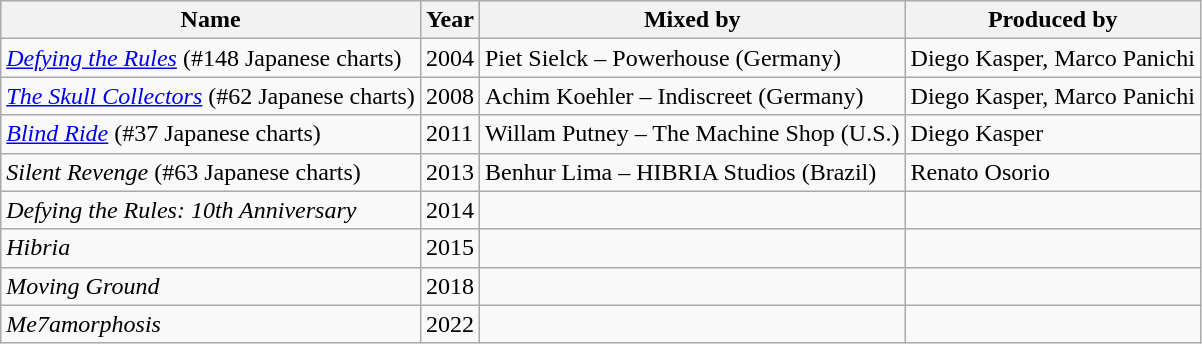<table class="wikitable">
<tr>
<th>Name</th>
<th>Year</th>
<th>Mixed by</th>
<th>Produced by</th>
</tr>
<tr>
<td><em><a href='#'>Defying the Rules</a></em> (#148 Japanese charts)</td>
<td>2004</td>
<td>Piet Sielck – Powerhouse (Germany)</td>
<td>Diego Kasper, Marco Panichi</td>
</tr>
<tr>
<td><em><a href='#'>The Skull Collectors</a></em> (#62 Japanese charts)</td>
<td>2008</td>
<td>Achim Koehler – Indiscreet (Germany)</td>
<td>Diego Kasper, Marco Panichi</td>
</tr>
<tr>
<td><em><a href='#'>Blind Ride</a></em> (#37 Japanese charts)</td>
<td>2011</td>
<td>Willam Putney – The Machine Shop (U.S.)</td>
<td>Diego Kasper</td>
</tr>
<tr>
<td><em>Silent Revenge</em> (#63 Japanese charts)</td>
<td>2013</td>
<td>Benhur Lima – HIBRIA Studios (Brazil)</td>
<td>Renato Osorio</td>
</tr>
<tr>
<td><em>Defying the Rules: 10th Anniversary</em></td>
<td>2014</td>
<td></td>
<td></td>
</tr>
<tr>
<td><em>Hibria</em></td>
<td>2015</td>
<td></td>
<td></td>
</tr>
<tr>
<td><em>Moving Ground</em></td>
<td>2018</td>
<td></td>
<td></td>
</tr>
<tr>
<td><em>Me7amorphosis</em></td>
<td>2022</td>
<td></td>
<td></td>
</tr>
</table>
